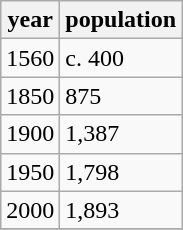<table class="wikitable">
<tr>
<th>year</th>
<th>population</th>
</tr>
<tr>
<td>1560</td>
<td>c. 400</td>
</tr>
<tr>
<td>1850</td>
<td>875</td>
</tr>
<tr>
<td>1900</td>
<td>1,387</td>
</tr>
<tr>
<td>1950</td>
<td>1,798</td>
</tr>
<tr>
<td>2000</td>
<td>1,893</td>
</tr>
<tr>
</tr>
</table>
